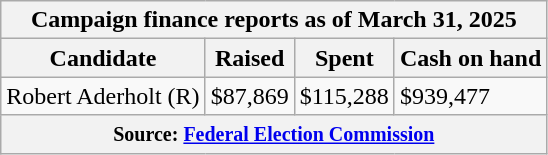<table class="wikitable sortable">
<tr>
<th colspan=4>Campaign finance reports as of March 31, 2025</th>
</tr>
<tr style="text-align:center;">
<th>Candidate</th>
<th>Raised</th>
<th>Spent</th>
<th>Cash on hand</th>
</tr>
<tr>
<td>Robert Aderholt (R)</td>
<td>$87,869</td>
<td>$115,288</td>
<td>$939,477</td>
</tr>
<tr>
<th colspan="4"><small>Source: <a href='#'>Federal Election Commission</a></small></th>
</tr>
</table>
